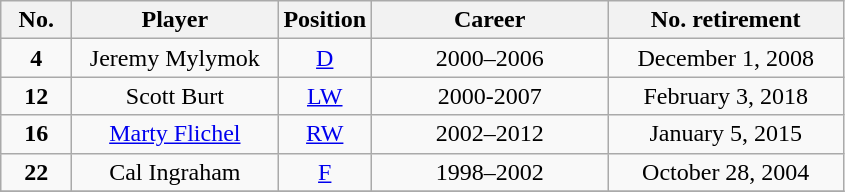<table class="wikitable sortable" style="text-align:center">
<tr>
<th width=40px>No.</th>
<th width=130px>Player</th>
<th width=40px>Position</th>
<th width=150px>Career</th>
<th width=150px>No. retirement</th>
</tr>
<tr>
<td><strong>4</strong></td>
<td>Jeremy Mylymok</td>
<td><a href='#'>D</a></td>
<td>2000–2006</td>
<td>December 1, 2008</td>
</tr>
<tr>
<td><strong>12</strong></td>
<td>Scott Burt</td>
<td><a href='#'>LW</a></td>
<td>2000-2007</td>
<td>February 3, 2018</td>
</tr>
<tr>
<td><strong>16</strong></td>
<td><a href='#'>Marty Flichel</a></td>
<td><a href='#'>RW</a></td>
<td>2002–2012</td>
<td>January 5, 2015</td>
</tr>
<tr>
<td><strong>22</strong></td>
<td>Cal Ingraham</td>
<td><a href='#'>F</a></td>
<td>1998–2002</td>
<td>October 28, 2004</td>
</tr>
<tr>
</tr>
</table>
